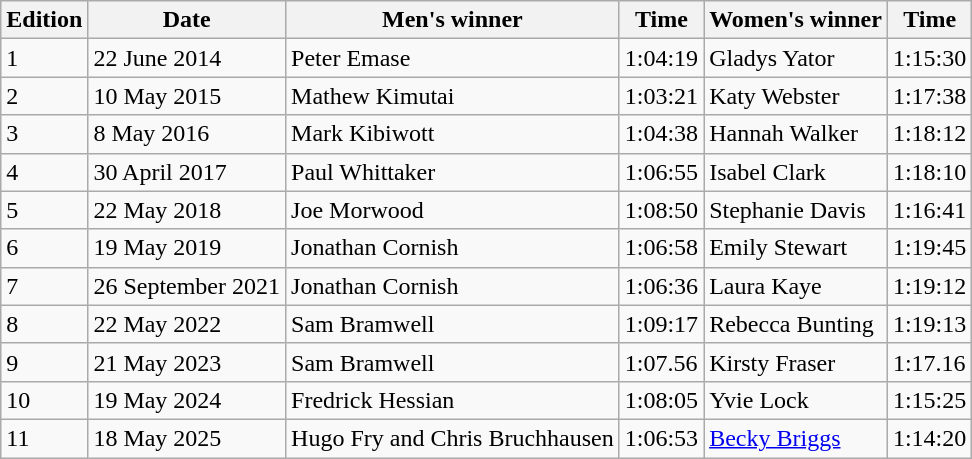<table class="wikitable">
<tr>
<th>Edition</th>
<th>Date</th>
<th>Men's winner</th>
<th>Time</th>
<th>Women's winner</th>
<th>Time</th>
</tr>
<tr>
<td>1</td>
<td>22 June 2014</td>
<td>Peter Emase</td>
<td>1:04:19</td>
<td>Gladys Yator</td>
<td>1:15:30</td>
</tr>
<tr>
<td>2</td>
<td>10 May 2015</td>
<td>Mathew Kimutai</td>
<td>1:03:21</td>
<td>Katy Webster</td>
<td>1:17:38</td>
</tr>
<tr>
<td>3</td>
<td>8 May 2016</td>
<td>Mark Kibiwott</td>
<td>1:04:38</td>
<td>Hannah Walker</td>
<td>1:18:12</td>
</tr>
<tr>
<td>4</td>
<td>30 April 2017</td>
<td>Paul Whittaker</td>
<td>1:06:55</td>
<td>Isabel Clark</td>
<td>1:18:10</td>
</tr>
<tr>
<td>5</td>
<td>22 May 2018</td>
<td>Joe Morwood</td>
<td>1:08:50</td>
<td>Stephanie Davis</td>
<td>1:16:41</td>
</tr>
<tr>
<td>6</td>
<td>19 May 2019</td>
<td>Jonathan Cornish</td>
<td>1:06:58</td>
<td>Emily Stewart</td>
<td>1:19:45</td>
</tr>
<tr>
<td>7</td>
<td>26 September 2021</td>
<td>Jonathan Cornish</td>
<td>1:06:36</td>
<td>Laura Kaye</td>
<td>1:19:12</td>
</tr>
<tr>
<td>8</td>
<td>22 May 2022</td>
<td>Sam Bramwell</td>
<td>1:09:17</td>
<td>Rebecca Bunting</td>
<td>1:19:13</td>
</tr>
<tr>
<td>9</td>
<td>21 May 2023</td>
<td>Sam Bramwell</td>
<td>1:07.56</td>
<td>Kirsty Fraser</td>
<td>1:17.16</td>
</tr>
<tr>
<td>10</td>
<td>19 May 2024</td>
<td>Fredrick Hessian</td>
<td>1:08:05</td>
<td>Yvie Lock</td>
<td>1:15:25</td>
</tr>
<tr>
<td>11</td>
<td>18 May 2025</td>
<td>Hugo Fry and Chris Bruchhausen</td>
<td>1:06:53</td>
<td><a href='#'>Becky Briggs</a></td>
<td>1:14:20</td>
</tr>
</table>
